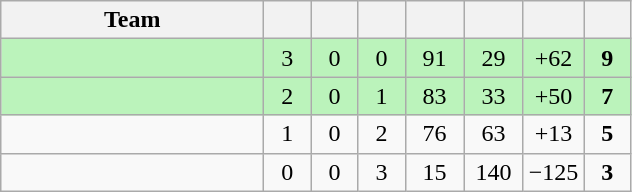<table class="wikitable" style="text-align:center;">
<tr>
<th style="width:10.5em;">Team</th>
<th style="width:1.5em;"></th>
<th style="width:1.5em;"></th>
<th style="width:1.5em;"></th>
<th style="width:2.0em;"></th>
<th style="width:2.0em;"></th>
<th style="width:2.0em;"></th>
<th style="width:1.5em;"></th>
</tr>
<tr bgcolor=#BBF3BB>
<td align="left"></td>
<td>3</td>
<td>0</td>
<td>0</td>
<td>91</td>
<td>29</td>
<td>+62</td>
<td><strong>9</strong></td>
</tr>
<tr bgcolor=#BBF3BB>
<td align="left"></td>
<td>2</td>
<td>0</td>
<td>1</td>
<td>83</td>
<td>33</td>
<td>+50</td>
<td><strong>7</strong></td>
</tr>
<tr>
<td align="left"></td>
<td>1</td>
<td>0</td>
<td>2</td>
<td>76</td>
<td>63</td>
<td>+13</td>
<td><strong>5</strong></td>
</tr>
<tr>
<td align="left"></td>
<td>0</td>
<td>0</td>
<td>3</td>
<td>15</td>
<td>140</td>
<td>−125</td>
<td><strong>3</strong></td>
</tr>
</table>
